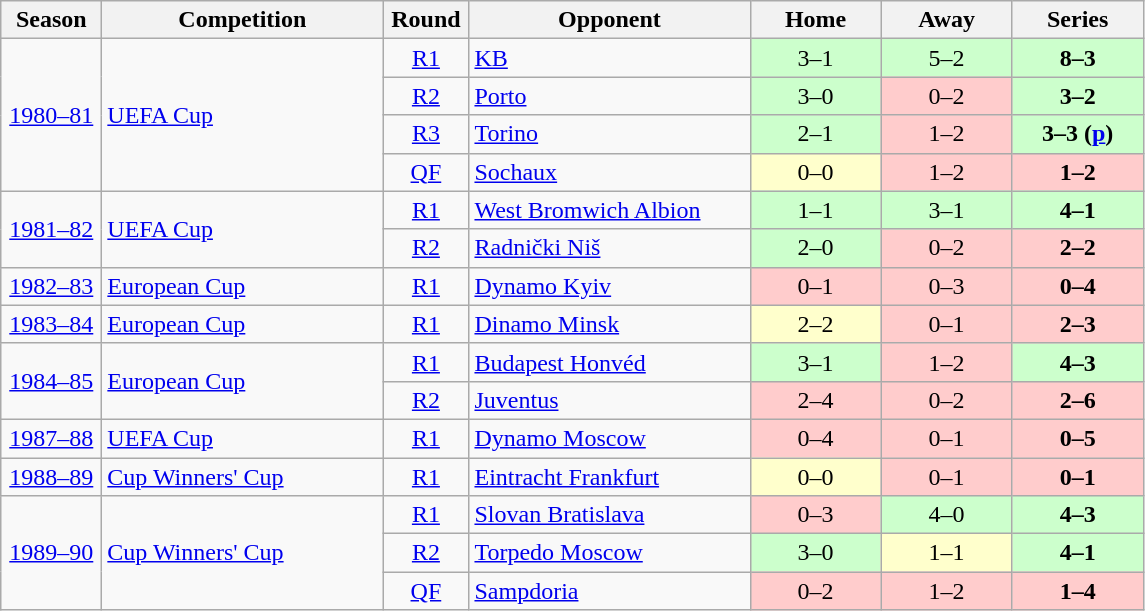<table class="wikitable">
<tr>
<th width=60>Season</th>
<th width=180>Competition</th>
<th width=50>Round</th>
<th width=180>Opponent</th>
<th width=80>Home</th>
<th width=80>Away</th>
<th width=80>Series</th>
</tr>
<tr>
<td align="center" rowspan=4><a href='#'>1980–81</a></td>
<td rowspan=4><a href='#'>UEFA Cup</a></td>
<td align="center"><a href='#'>R1</a></td>
<td> <a href='#'>KB</a></td>
<td align="center" bgcolor="#CCFFCC">3–1</td>
<td align="center" bgcolor="#CCFFCC">5–2</td>
<td align="center" bgcolor="#CCFFCC"><strong>8–3</strong></td>
</tr>
<tr>
<td align="center"><a href='#'>R2</a></td>
<td> <a href='#'>Porto</a></td>
<td align="center" bgcolor="#CCFFCC">3–0 </td>
<td align="center" bgcolor="#FFCCCC">0–2</td>
<td align="center" bgcolor="#CCFFCC"><strong>3–2</strong></td>
</tr>
<tr>
<td align="center"><a href='#'>R3</a></td>
<td> <a href='#'>Torino</a></td>
<td align="center" bgcolor="#CCFFCC">2–1</td>
<td align="center" bgcolor="#FFCCCC">1–2</td>
<td align="center" bgcolor="#CCFFCC"><strong>3–3 (<a href='#'>p</a>)</strong></td>
</tr>
<tr>
<td align="center"><a href='#'>QF</a></td>
<td> <a href='#'>Sochaux</a></td>
<td align="center" bgcolor="#FFFFCC">0–0</td>
<td align="center" bgcolor="#FFCCCC">1–2</td>
<td align="center" bgcolor="#FFCCCC"><strong>1–2</strong></td>
</tr>
<tr>
<td align="center" rowspan=2><a href='#'>1981–82</a></td>
<td rowspan=2><a href='#'>UEFA Cup</a></td>
<td align="center"><a href='#'>R1</a></td>
<td> <a href='#'>West Bromwich Albion</a></td>
<td align="center" bgcolor="#CCFFCC">1–1</td>
<td align="center" bgcolor="#CCFFCC">3–1</td>
<td align="center" bgcolor="#CCFFCC"><strong>4–1</strong></td>
</tr>
<tr>
<td align="center"><a href='#'>R2</a></td>
<td> <a href='#'>Radnički Niš</a></td>
<td align="center" bgcolor="#CCFFCC">2–0</td>
<td align="center" bgcolor="#FFCCCC">0–2</td>
<td align="center" bgcolor="#FFCCCC"><strong>2–2 </strong></td>
</tr>
<tr>
<td align="center"><a href='#'>1982–83</a></td>
<td><a href='#'>European Cup</a></td>
<td align="center"><a href='#'>R1</a></td>
<td> <a href='#'>Dynamo Kyiv</a></td>
<td align="center" bgcolor="#FFCCCC">0–1</td>
<td align="center" bgcolor="#FFCCCC">0–3</td>
<td align="center" bgcolor="#FFCCCC"><strong>0–4</strong></td>
</tr>
<tr>
<td align="center"><a href='#'>1983–84</a></td>
<td><a href='#'>European Cup</a></td>
<td align="center"><a href='#'>R1</a></td>
<td> <a href='#'>Dinamo Minsk</a></td>
<td align="center" bgcolor="#FFFFCC">2–2</td>
<td align="center" bgcolor="#FFCCCC">0–1</td>
<td align="center" bgcolor="#FFCCCC"><strong>2–3</strong></td>
</tr>
<tr>
<td align="center" rowspan=2><a href='#'>1984–85</a></td>
<td rowspan=2><a href='#'>European Cup</a></td>
<td align="center"><a href='#'>R1</a></td>
<td> <a href='#'>Budapest Honvéd</a></td>
<td align="center" bgcolor="#CCFFCC">3–1</td>
<td align="center" bgcolor="#FFCCCC">1–2</td>
<td align="center" bgcolor="#CCFFCC"><strong>4–3</strong></td>
</tr>
<tr>
<td align="center"><a href='#'>R2</a></td>
<td> <a href='#'>Juventus</a></td>
<td align="center" bgcolor="#FFCCCC">2–4</td>
<td align="center" bgcolor="#FFCCCC">0–2</td>
<td align="center" bgcolor="#FFCCCC"><strong>2–6</strong></td>
</tr>
<tr>
<td align="center"><a href='#'>1987–88</a></td>
<td><a href='#'>UEFA Cup</a></td>
<td align="center"><a href='#'>R1</a></td>
<td> <a href='#'>Dynamo Moscow</a></td>
<td align="center" bgcolor="#FFCCCC">0–4</td>
<td align="center" bgcolor="#FFCCCC">0–1</td>
<td align="center" bgcolor="#FFCCCC"><strong>0–5</strong></td>
</tr>
<tr>
<td align="center"><a href='#'>1988–89</a></td>
<td><a href='#'>Cup Winners' Cup</a></td>
<td align="center"><a href='#'>R1</a></td>
<td> <a href='#'>Eintracht Frankfurt</a></td>
<td align="center" bgcolor="#FFFFCC">0–0</td>
<td align="center" bgcolor="#FFCCCC">0–1</td>
<td align="center" bgcolor="#FFCCCC"><strong>0–1</strong></td>
</tr>
<tr>
<td align="center" rowspan=3><a href='#'>1989–90</a></td>
<td rowspan=3><a href='#'>Cup Winners' Cup</a></td>
<td align="center"><a href='#'>R1</a></td>
<td> <a href='#'>Slovan Bratislava</a></td>
<td align="center" bgcolor="#FFCCCC">0–3</td>
<td align="center" bgcolor="#CCFFCC">4–0 </td>
<td align="center" bgcolor="#CCFFCC"><strong>4–3</strong></td>
</tr>
<tr>
<td align="center"><a href='#'>R2</a></td>
<td> <a href='#'>Torpedo Moscow</a></td>
<td align="center" bgcolor="#CCFFCC">3–0</td>
<td align="center" bgcolor="#FFFFCC">1–1</td>
<td align="center" bgcolor="#CCFFCC"><strong>4–1</strong></td>
</tr>
<tr>
<td align="center"><a href='#'>QF</a></td>
<td> <a href='#'>Sampdoria</a></td>
<td align="center" bgcolor="#FFCCCC">0–2</td>
<td align="center" bgcolor="#FFCCCC">1–2</td>
<td align="center" bgcolor="#FFCCCC"><strong>1–4</strong></td>
</tr>
</table>
